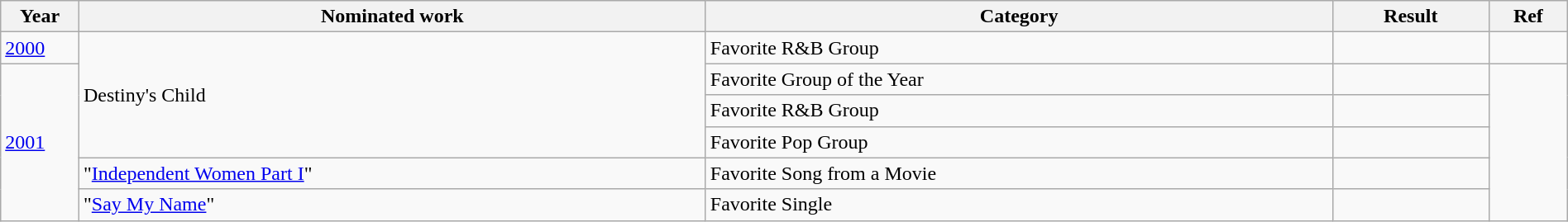<table class="wikitable" width="100%">
<tr>
<th width="5%">Year</th>
<th width="40%">Nominated work</th>
<th width="40%">Category</th>
<th width="10%">Result</th>
<th width="5%">Ref</th>
</tr>
<tr>
<td><a href='#'>2000</a></td>
<td rowspan="4">Destiny's Child</td>
<td>Favorite R&B Group</td>
<td></td>
<td></td>
</tr>
<tr>
<td rowspan="5"><a href='#'>2001</a></td>
<td>Favorite Group of the Year</td>
<td></td>
<td rowspan="5"></td>
</tr>
<tr>
<td>Favorite R&B Group</td>
<td></td>
</tr>
<tr>
<td>Favorite Pop Group</td>
<td></td>
</tr>
<tr>
<td>"<a href='#'>Independent Women Part I</a>"</td>
<td>Favorite Song from a Movie</td>
<td></td>
</tr>
<tr>
<td>"<a href='#'>Say My Name</a>"</td>
<td>Favorite Single</td>
<td></td>
</tr>
</table>
